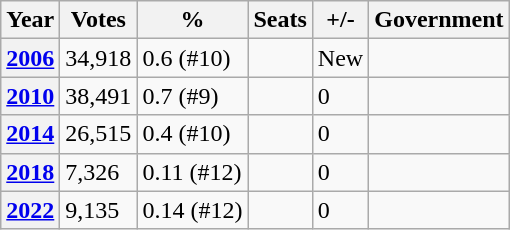<table class=wikitable>
<tr>
<th>Year</th>
<th>Votes</th>
<th>%</th>
<th>Seats</th>
<th>+/-</th>
<th>Government</th>
</tr>
<tr>
<th><a href='#'>2006</a></th>
<td>34,918</td>
<td>0.6 (#10)</td>
<td></td>
<td>New</td>
<td></td>
</tr>
<tr>
<th><a href='#'>2010</a></th>
<td>38,491</td>
<td>0.7 (#9)</td>
<td></td>
<td> 0</td>
<td></td>
</tr>
<tr>
<th><a href='#'>2014</a></th>
<td>26,515</td>
<td>0.4 (#10)</td>
<td></td>
<td> 0</td>
<td></td>
</tr>
<tr>
<th><a href='#'>2018</a></th>
<td>7,326</td>
<td>0.11 (#12)</td>
<td></td>
<td> 0</td>
<td></td>
</tr>
<tr>
<th><a href='#'>2022</a></th>
<td>9,135</td>
<td>0.14 (#12)</td>
<td></td>
<td> 0</td>
<td></td>
</tr>
</table>
